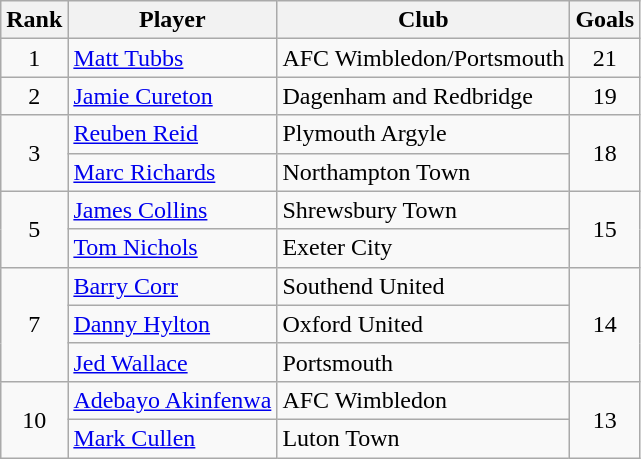<table class="wikitable" style="text-align:center">
<tr>
<th>Rank</th>
<th>Player</th>
<th>Club</th>
<th>Goals</th>
</tr>
<tr>
<td>1</td>
<td align="left"> <a href='#'>Matt Tubbs</a></td>
<td align="left">AFC Wimbledon/Portsmouth</td>
<td>21</td>
</tr>
<tr>
<td>2</td>
<td align="left"> <a href='#'>Jamie Cureton</a></td>
<td align="left">Dagenham and Redbridge</td>
<td>19</td>
</tr>
<tr>
<td rowspan="2">3</td>
<td align="left"> <a href='#'>Reuben Reid</a></td>
<td align="left">Plymouth Argyle</td>
<td rowspan="2">18</td>
</tr>
<tr>
<td align="left"> <a href='#'>Marc Richards</a></td>
<td align="left">Northampton Town</td>
</tr>
<tr>
<td rowspan="2">5</td>
<td align="left"> <a href='#'>James Collins</a></td>
<td align="left">Shrewsbury Town</td>
<td rowspan="2">15</td>
</tr>
<tr>
<td align="left"> <a href='#'>Tom Nichols</a></td>
<td align="left">Exeter City</td>
</tr>
<tr>
<td rowspan="3">7</td>
<td align="left"> <a href='#'>Barry Corr</a></td>
<td align="left">Southend United</td>
<td rowspan="3">14</td>
</tr>
<tr>
<td align="left"> <a href='#'>Danny Hylton</a></td>
<td align="left">Oxford United</td>
</tr>
<tr>
<td align="left"> <a href='#'>Jed Wallace</a></td>
<td align="left">Portsmouth</td>
</tr>
<tr>
<td rowspan="2">10</td>
<td align="left"> <a href='#'>Adebayo Akinfenwa</a></td>
<td align="left">AFC Wimbledon</td>
<td rowspan="2">13</td>
</tr>
<tr>
<td align="left"> <a href='#'>Mark Cullen</a></td>
<td align="left">Luton Town</td>
</tr>
</table>
